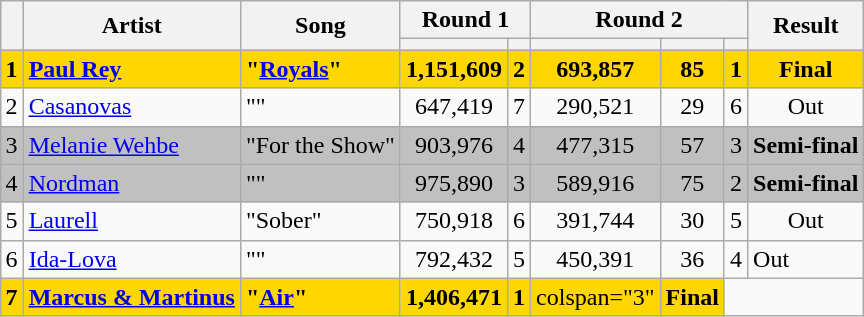<table class="sortable wikitable" style="margin: 1em auto 1em auto; text-align:center;">
<tr>
<th rowspan="2"></th>
<th rowspan="2">Artist</th>
<th rowspan="2">Song</th>
<th colspan="2">Round 1</th>
<th colspan="3">Round 2</th>
<th rowspan="2" class="unsortable">Result</th>
</tr>
<tr>
<th></th>
<th></th>
<th></th>
<th></th>
<th></th>
</tr>
<tr style="background:gold;font-weight:bold;">
<td>1</td>
<td align="left"><a href='#'>Paul Rey</a></td>
<td align="left">"<a href='#'>Royals</a>"</td>
<td>1,151,609</td>
<td>2</td>
<td>693,857</td>
<td>85</td>
<td>1</td>
<td>Final</td>
</tr>
<tr>
<td>2</td>
<td align="left"><a href='#'>Casanovas</a></td>
<td align="left">""</td>
<td>647,419</td>
<td>7</td>
<td>290,521</td>
<td>29</td>
<td>6</td>
<td>Out</td>
</tr>
<tr style="background:silver;">
<td>3</td>
<td align="left"><a href='#'>Melanie Wehbe</a></td>
<td align="left">"For the Show"</td>
<td>903,976</td>
<td>4</td>
<td>477,315</td>
<td>57</td>
<td>3</td>
<td><strong>Semi-final</strong></td>
</tr>
<tr style="background:silver;">
<td>4</td>
<td align="left"><a href='#'>Nordman</a></td>
<td align="left">""</td>
<td>975,890</td>
<td>3</td>
<td>589,916</td>
<td>75</td>
<td>2</td>
<td><strong>Semi-final</strong></td>
</tr>
<tr>
<td>5</td>
<td align="left"><a href='#'>Laurell</a></td>
<td align="left">"Sober"</td>
<td>750,918</td>
<td>6</td>
<td>391,744</td>
<td>30</td>
<td>5</td>
<td>Out</td>
</tr>
<tr>
<td>6</td>
<td align="left"><a href='#'>Ida-Lova</a></td>
<td align="left">""</td>
<td>792,432</td>
<td>5</td>
<td>450,391</td>
<td>36</td>
<td>4</td>
<td align="left">Out</td>
</tr>
<tr style="background:gold;">
<td><strong>7</strong></td>
<td align="left"><strong><a href='#'>Marcus & Martinus</a></strong></td>
<td align="left"><strong>"<a href='#'>Air</a>"</strong></td>
<td><strong>1,406,471</strong></td>
<td><strong>1</strong></td>
<td>colspan="3" </td>
<td><strong>Final</strong></td>
</tr>
</table>
